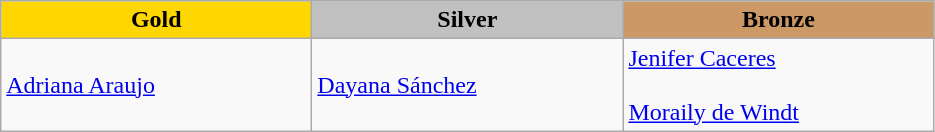<table class="wikitable" style="text-align:left">
<tr align="center">
<td width=200 bgcolor=gold><strong>Gold</strong></td>
<td width=200 bgcolor=silver><strong>Silver</strong></td>
<td width=200 bgcolor=CC9966><strong>Bronze</strong></td>
</tr>
<tr>
<td><a href='#'>Adriana Araujo</a><br></td>
<td><a href='#'>Dayana Sánchez</a><br></td>
<td><a href='#'>Jenifer Caceres</a><br><br><a href='#'>Moraily de Windt</a><br></td>
</tr>
</table>
